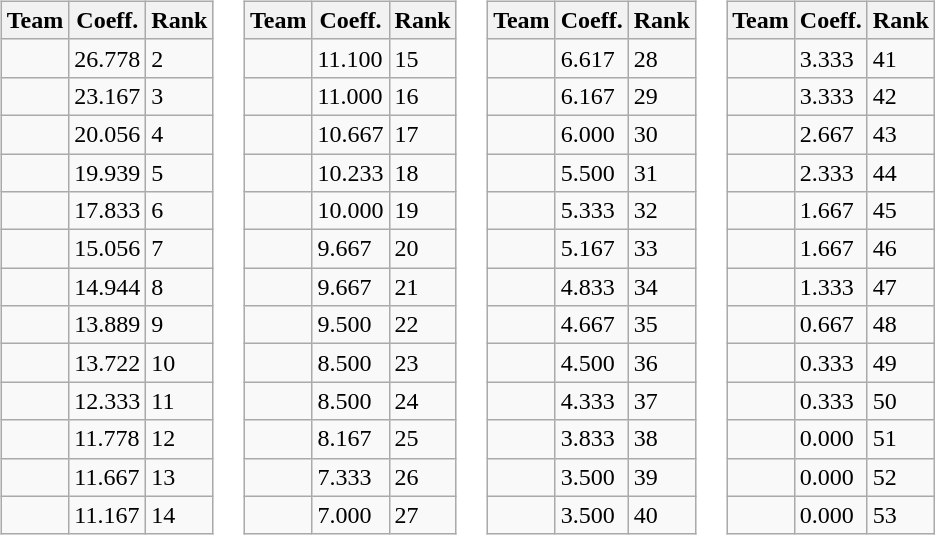<table>
<tr valign=top>
<td><br><table class="wikitable">
<tr>
<th>Team</th>
<th>Coeff.</th>
<th>Rank</th>
</tr>
<tr>
<td></td>
<td>26.778</td>
<td>2</td>
</tr>
<tr>
<td></td>
<td>23.167</td>
<td>3</td>
</tr>
<tr>
<td></td>
<td>20.056</td>
<td>4</td>
</tr>
<tr>
<td></td>
<td>19.939</td>
<td>5</td>
</tr>
<tr>
<td></td>
<td>17.833</td>
<td>6</td>
</tr>
<tr>
<td></td>
<td>15.056</td>
<td>7</td>
</tr>
<tr>
<td></td>
<td>14.944</td>
<td>8</td>
</tr>
<tr>
<td></td>
<td>13.889</td>
<td>9</td>
</tr>
<tr>
<td></td>
<td>13.722</td>
<td>10</td>
</tr>
<tr>
<td></td>
<td>12.333</td>
<td>11</td>
</tr>
<tr>
<td></td>
<td>11.778</td>
<td>12</td>
</tr>
<tr>
<td></td>
<td>11.667</td>
<td>13</td>
</tr>
<tr>
<td></td>
<td>11.167</td>
<td>14</td>
</tr>
</table>
</td>
<td><br><table class="wikitable">
<tr>
<th>Team</th>
<th>Coeff.</th>
<th>Rank</th>
</tr>
<tr>
<td></td>
<td>11.100</td>
<td>15</td>
</tr>
<tr>
<td></td>
<td>11.000</td>
<td>16</td>
</tr>
<tr>
<td></td>
<td>10.667</td>
<td>17</td>
</tr>
<tr>
<td></td>
<td>10.233</td>
<td>18</td>
</tr>
<tr>
<td></td>
<td>10.000</td>
<td>19</td>
</tr>
<tr>
<td></td>
<td>9.667</td>
<td>20</td>
</tr>
<tr>
<td></td>
<td>9.667</td>
<td>21</td>
</tr>
<tr>
<td></td>
<td>9.500</td>
<td>22</td>
</tr>
<tr>
<td></td>
<td>8.500</td>
<td>23</td>
</tr>
<tr>
<td></td>
<td>8.500</td>
<td>24</td>
</tr>
<tr>
<td></td>
<td>8.167</td>
<td>25</td>
</tr>
<tr>
<td></td>
<td>7.333</td>
<td>26</td>
</tr>
<tr>
<td></td>
<td>7.000</td>
<td>27</td>
</tr>
</table>
</td>
<td><br><table class="wikitable">
<tr>
<th>Team</th>
<th>Coeff.</th>
<th>Rank</th>
</tr>
<tr>
<td></td>
<td>6.617</td>
<td>28</td>
</tr>
<tr>
<td></td>
<td>6.167</td>
<td>29</td>
</tr>
<tr>
<td></td>
<td>6.000</td>
<td>30</td>
</tr>
<tr>
<td></td>
<td>5.500</td>
<td>31</td>
</tr>
<tr>
<td></td>
<td>5.333</td>
<td>32</td>
</tr>
<tr>
<td></td>
<td>5.167</td>
<td>33</td>
</tr>
<tr>
<td></td>
<td>4.833</td>
<td>34</td>
</tr>
<tr>
<td></td>
<td>4.667</td>
<td>35</td>
</tr>
<tr>
<td></td>
<td>4.500</td>
<td>36</td>
</tr>
<tr>
<td></td>
<td>4.333</td>
<td>37</td>
</tr>
<tr>
<td></td>
<td>3.833</td>
<td>38</td>
</tr>
<tr>
<td></td>
<td>3.500</td>
<td>39</td>
</tr>
<tr>
<td></td>
<td>3.500</td>
<td>40</td>
</tr>
</table>
</td>
<td><br><table class="wikitable">
<tr>
<th>Team</th>
<th>Coeff.</th>
<th>Rank</th>
</tr>
<tr>
<td></td>
<td>3.333</td>
<td>41</td>
</tr>
<tr>
<td></td>
<td>3.333</td>
<td>42</td>
</tr>
<tr>
<td></td>
<td>2.667</td>
<td>43</td>
</tr>
<tr>
<td></td>
<td>2.333</td>
<td>44</td>
</tr>
<tr>
<td></td>
<td>1.667</td>
<td>45</td>
</tr>
<tr>
<td></td>
<td>1.667</td>
<td>46</td>
</tr>
<tr>
<td></td>
<td>1.333</td>
<td>47</td>
</tr>
<tr>
<td></td>
<td>0.667</td>
<td>48</td>
</tr>
<tr>
<td></td>
<td>0.333</td>
<td>49</td>
</tr>
<tr>
<td></td>
<td>0.333</td>
<td>50</td>
</tr>
<tr>
<td></td>
<td>0.000</td>
<td>51</td>
</tr>
<tr>
<td></td>
<td>0.000</td>
<td>52</td>
</tr>
<tr>
<td></td>
<td>0.000</td>
<td>53</td>
</tr>
</table>
</td>
</tr>
</table>
